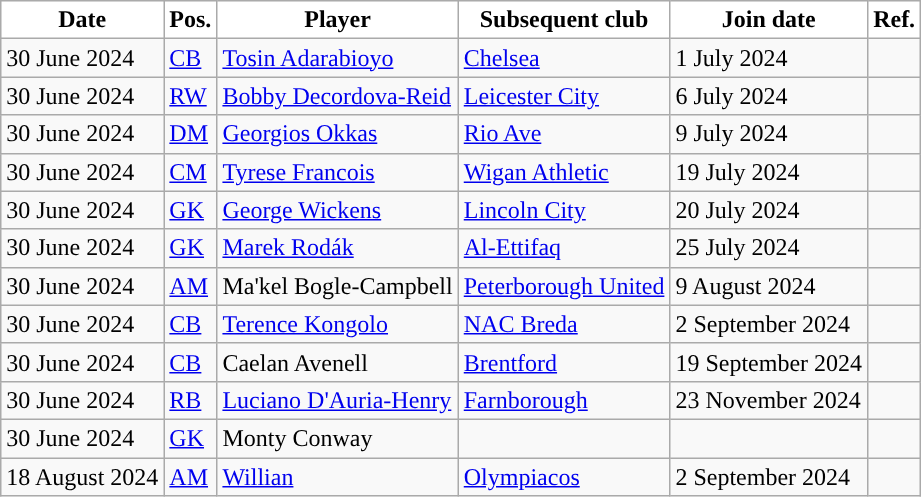<table class="wikitable plainrowheaders sortable">
<tr>
<th style="background:white;color:black; ">Date</th>
<th style="background:white;color:black; ">Pos.</th>
<th style="background:white;color:black; ">Player</th>
<th style="background:white;color:black; ">Subsequent club</th>
<th style="background:white;color:black; ">Join date</th>
<th style="background:white;color:black; ">Ref.</th>
</tr>
<tr>
<td>30 June 2024</td>
<td><a href='#'>CB</a></td>
<td> <a href='#'>Tosin Adarabioyo</a></td>
<td> <a href='#'>Chelsea</a></td>
<td>1 July 2024</td>
<td></td>
</tr>
<tr>
<td>30 June 2024</td>
<td><a href='#'>RW</a></td>
<td> <a href='#'>Bobby Decordova-Reid</a></td>
<td> <a href='#'>Leicester City</a></td>
<td>6 July 2024</td>
<td></td>
</tr>
<tr>
<td>30 June 2024</td>
<td><a href='#'>DM</a></td>
<td> <a href='#'>Georgios Okkas</a></td>
<td> <a href='#'>Rio Ave</a></td>
<td>9 July 2024</td>
<td></td>
</tr>
<tr>
<td>30 June 2024</td>
<td><a href='#'>CM</a></td>
<td> <a href='#'>Tyrese Francois</a></td>
<td> <a href='#'>Wigan Athletic</a></td>
<td>19 July 2024</td>
<td></td>
</tr>
<tr>
<td>30 June 2024</td>
<td><a href='#'>GK</a></td>
<td> <a href='#'>George Wickens</a></td>
<td> <a href='#'>Lincoln City</a></td>
<td>20 July 2024</td>
<td></td>
</tr>
<tr>
<td>30 June 2024</td>
<td><a href='#'>GK</a></td>
<td> <a href='#'>Marek Rodák</a></td>
<td> <a href='#'>Al-Ettifaq</a></td>
<td>25 July 2024</td>
<td></td>
</tr>
<tr>
<td>30 June 2024</td>
<td><a href='#'>AM</a></td>
<td> Ma'kel Bogle-Campbell</td>
<td> <a href='#'>Peterborough United</a></td>
<td>9 August 2024</td>
<td></td>
</tr>
<tr>
<td>30 June 2024</td>
<td><a href='#'>CB</a></td>
<td> <a href='#'>Terence Kongolo</a></td>
<td> <a href='#'>NAC Breda</a></td>
<td>2 September 2024</td>
<td></td>
</tr>
<tr>
<td>30 June 2024</td>
<td><a href='#'>CB</a></td>
<td> Caelan Avenell</td>
<td> <a href='#'>Brentford</a></td>
<td>19 September 2024</td>
<td></td>
</tr>
<tr>
<td>30 June 2024</td>
<td><a href='#'>RB</a></td>
<td> <a href='#'>Luciano D'Auria-Henry</a></td>
<td> <a href='#'>Farnborough</a></td>
<td>23 November 2024</td>
<td></td>
</tr>
<tr>
<td>30 June 2024</td>
<td><a href='#'>GK</a></td>
<td> Monty Conway</td>
<td></td>
<td></td>
<td></td>
</tr>
<tr>
<td>18 August 2024</td>
<td><a href='#'>AM</a></td>
<td> <a href='#'>Willian</a></td>
<td> <a href='#'>Olympiacos</a></td>
<td>2 September 2024</td>
<td></td>
</tr>
</table>
